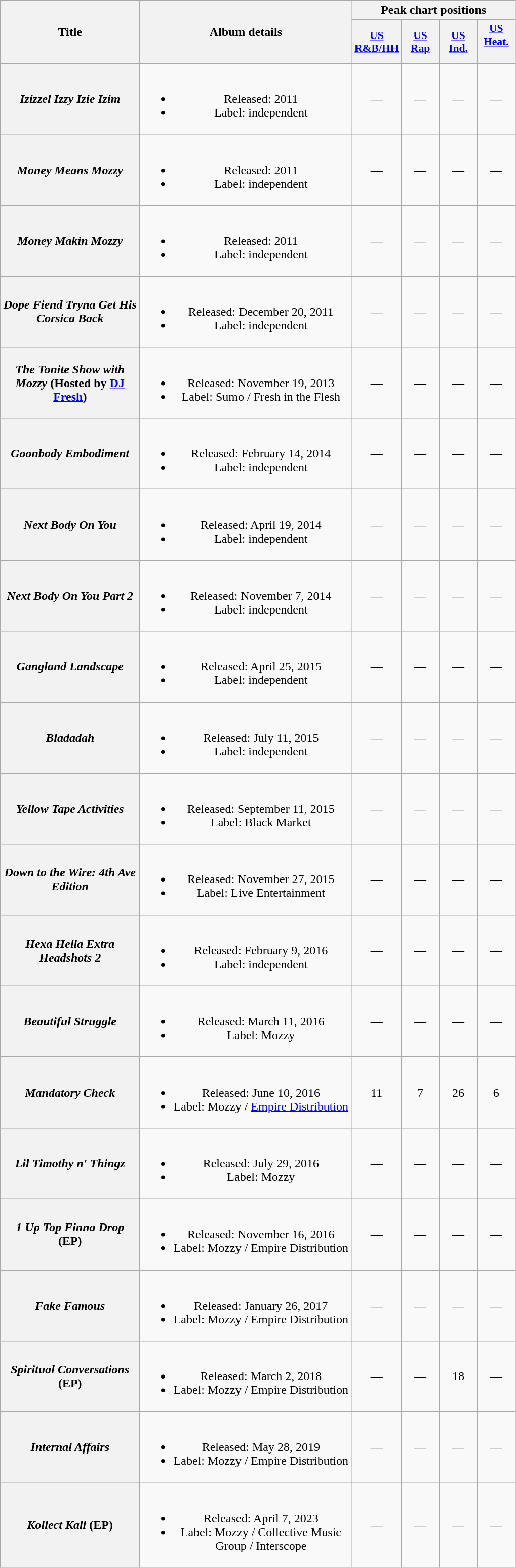<table class="wikitable plainrowheaders" style="text-align:center;">
<tr>
<th scope="col" rowspan="2" style="width:11em;">Title</th>
<th scope="col" rowspan="2" style="width:17em;">Album details</th>
<th scope="col" colspan="4">Peak chart positions</th>
</tr>
<tr>
<th scope="col" style="width:3em;font-size:90%;"><a href='#'>US<br>R&B/HH</a><br></th>
<th scope="col" style="width:3em;font-size:90%;"><a href='#'>US<br>Rap</a><br></th>
<th scope="col" style="width:3em;font-size:90%;"><a href='#'>US<br>Ind.</a><br></th>
<th scope="col" style="width:3em;font-size:90%;"><a href='#'>US<br>Heat.</a><br><br></th>
</tr>
<tr>
<th scope="row"><em>Izizzel Izzy Izie Izim</em></th>
<td><br><ul><li>Released: 2011</li><li>Label: independent</li></ul></td>
<td>—</td>
<td>—</td>
<td>—</td>
<td>—</td>
</tr>
<tr>
<th scope="row"><em>Money Means Mozzy</em></th>
<td><br><ul><li>Released: 2011</li><li>Label: independent</li></ul></td>
<td>—</td>
<td>—</td>
<td>—</td>
<td>—</td>
</tr>
<tr>
<th scope="row"><em>Money Makin Mozzy</em></th>
<td><br><ul><li>Released: 2011</li><li>Label: independent</li></ul></td>
<td>—</td>
<td>—</td>
<td>—</td>
<td>—</td>
</tr>
<tr>
<th scope="row"><em>Dope Fiend Tryna Get His Corsica Back</em></th>
<td><br><ul><li>Released: December 20, 2011</li><li>Label: independent</li></ul></td>
<td>—</td>
<td>—</td>
<td>—</td>
<td>—</td>
</tr>
<tr>
<th scope="row"><em>The Tonite Show with Mozzy</em> (Hosted by <a href='#'>DJ Fresh</a>)</th>
<td><br><ul><li>Released: November 19, 2013</li><li>Label: Sumo / Fresh in the Flesh</li></ul></td>
<td>—</td>
<td>—</td>
<td>—</td>
<td>—</td>
</tr>
<tr>
<th scope="row"><em>Goonbody Embodiment</em></th>
<td><br><ul><li>Released: February 14, 2014</li><li>Label: independent</li></ul></td>
<td>—</td>
<td>—</td>
<td>—</td>
<td>—</td>
</tr>
<tr>
<th scope="row"><em>Next Body On You</em></th>
<td><br><ul><li>Released: April 19, 2014</li><li>Label: independent</li></ul></td>
<td>—</td>
<td>—</td>
<td>—</td>
<td>—</td>
</tr>
<tr>
<th scope="row"><em>Next Body On You Part 2</em></th>
<td><br><ul><li>Released: November 7, 2014</li><li>Label: independent</li></ul></td>
<td>—</td>
<td>—</td>
<td>—</td>
<td>—</td>
</tr>
<tr>
<th scope="row"><em>Gangland Landscape</em></th>
<td><br><ul><li>Released: April 25, 2015</li><li>Label: independent</li></ul></td>
<td>—</td>
<td>—</td>
<td>—</td>
<td>—</td>
</tr>
<tr>
<th scope="row"><em>Bladadah</em></th>
<td><br><ul><li>Released: July 11, 2015</li><li>Label: independent</li></ul></td>
<td>—</td>
<td>—</td>
<td>—</td>
<td>—</td>
</tr>
<tr>
<th scope="row"><em>Yellow Tape Activities</em></th>
<td><br><ul><li>Released: September 11, 2015</li><li>Label: Black Market</li></ul></td>
<td>—</td>
<td>—</td>
<td>—</td>
<td>—</td>
</tr>
<tr>
<th scope="row"><em>Down to the Wire: 4th Ave Edition</em></th>
<td><br><ul><li>Released: November 27, 2015</li><li>Label: Live Entertainment</li></ul></td>
<td>—</td>
<td>—</td>
<td>—</td>
<td>—</td>
</tr>
<tr>
<th scope="row"><em>Hexa Hella Extra Headshots 2</em></th>
<td><br><ul><li>Released: February 9, 2016</li><li>Label: independent</li></ul></td>
<td>—</td>
<td>—</td>
<td>—</td>
<td>—</td>
</tr>
<tr>
<th scope="row"><em>Beautiful Struggle</em></th>
<td><br><ul><li>Released: March 11, 2016</li><li>Label: Mozzy</li></ul></td>
<td>—</td>
<td>—</td>
<td>—</td>
<td>—</td>
</tr>
<tr>
<th scope="row"><em>Mandatory Check</em></th>
<td><br><ul><li>Released: June 10, 2016</li><li>Label: Mozzy / <a href='#'>Empire Distribution</a></li></ul></td>
<td>11</td>
<td>7</td>
<td>26</td>
<td>6</td>
</tr>
<tr>
<th scope="row"><em>Lil Timothy n' Thingz</em></th>
<td><br><ul><li>Released: July 29, 2016</li><li>Label: Mozzy</li></ul></td>
<td>—</td>
<td>—</td>
<td>—</td>
<td>—</td>
</tr>
<tr>
<th scope="row"><em>1 Up Top Finna Drop</em> (EP)</th>
<td><br><ul><li>Released: November 16, 2016</li><li>Label: Mozzy / Empire Distribution</li></ul></td>
<td>—</td>
<td>—</td>
<td>—</td>
<td>—</td>
</tr>
<tr>
<th scope="row"><em>Fake Famous</em></th>
<td><br><ul><li>Released: January 26, 2017</li><li>Label: Mozzy / Empire Distribution</li></ul></td>
<td>—</td>
<td>—</td>
<td>—</td>
<td>—</td>
</tr>
<tr>
<th scope="row"><em>Spiritual Conversations</em> (EP)</th>
<td><br><ul><li>Released: March 2, 2018</li><li>Label: Mozzy / Empire Distribution</li></ul></td>
<td>—</td>
<td>—</td>
<td>18</td>
<td>—</td>
</tr>
<tr>
<th scope="row"><em>Internal Affairs</em></th>
<td><br><ul><li>Released: May 28, 2019</li><li>Label: Mozzy / Empire Distribution</li></ul></td>
<td>—</td>
<td>—</td>
<td>—</td>
<td>—</td>
</tr>
<tr>
<th scope="row"><em>Kollect Kall</em> (EP)</th>
<td><br><ul><li>Released: April 7, 2023</li><li>Label: Mozzy / Collective Music Group / Interscope</li></ul></td>
<td>—</td>
<td>—</td>
<td>—</td>
<td>—</td>
</tr>
</table>
